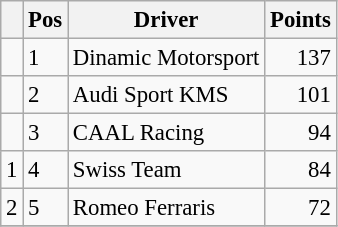<table class="wikitable" style="font-size: 95%;">
<tr>
<th></th>
<th>Pos</th>
<th>Driver</th>
<th>Points</th>
</tr>
<tr>
<td align="left"></td>
<td>1</td>
<td> Dinamic Motorsport</td>
<td align="right">137</td>
</tr>
<tr>
<td align="left"></td>
<td>2</td>
<td> Audi Sport KMS</td>
<td align="right">101</td>
</tr>
<tr>
<td align="left"></td>
<td>3</td>
<td> CAAL Racing</td>
<td align="right">94</td>
</tr>
<tr>
<td align="left"> 1</td>
<td>4</td>
<td> Swiss Team</td>
<td align="right">84</td>
</tr>
<tr>
<td align="left"> 2</td>
<td>5</td>
<td> Romeo Ferraris</td>
<td align="right">72</td>
</tr>
<tr>
</tr>
</table>
